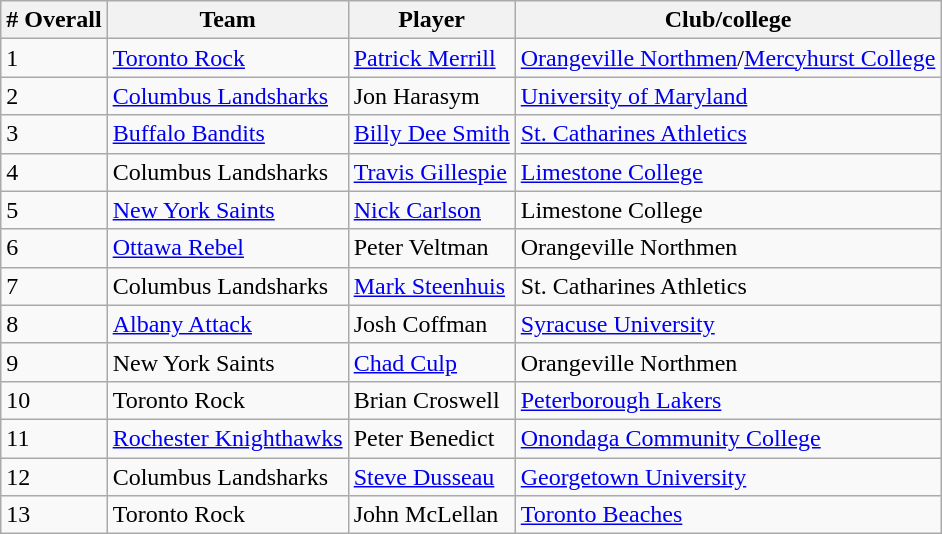<table class="wikitable">
<tr>
<th># Overall</th>
<th>Team</th>
<th>Player</th>
<th>Club/college</th>
</tr>
<tr>
<td>1</td>
<td><a href='#'>Toronto Rock</a></td>
<td><a href='#'>Patrick Merrill</a></td>
<td><a href='#'>Orangeville Northmen</a>/<a href='#'>Mercyhurst College</a></td>
</tr>
<tr>
<td>2</td>
<td><a href='#'>Columbus Landsharks</a></td>
<td>Jon Harasym</td>
<td><a href='#'>University of Maryland</a></td>
</tr>
<tr>
<td>3</td>
<td><a href='#'>Buffalo Bandits</a></td>
<td><a href='#'>Billy Dee Smith</a></td>
<td><a href='#'>St. Catharines Athletics</a></td>
</tr>
<tr>
<td>4</td>
<td>Columbus Landsharks</td>
<td><a href='#'>Travis Gillespie</a></td>
<td><a href='#'>Limestone College</a></td>
</tr>
<tr>
<td>5</td>
<td><a href='#'>New York Saints</a></td>
<td><a href='#'>Nick Carlson</a></td>
<td>Limestone College</td>
</tr>
<tr>
<td>6</td>
<td><a href='#'>Ottawa Rebel</a></td>
<td>Peter Veltman</td>
<td>Orangeville Northmen</td>
</tr>
<tr>
<td>7</td>
<td>Columbus Landsharks</td>
<td><a href='#'>Mark Steenhuis</a></td>
<td>St. Catharines Athletics</td>
</tr>
<tr>
<td>8</td>
<td><a href='#'>Albany Attack</a></td>
<td>Josh Coffman</td>
<td><a href='#'>Syracuse University</a></td>
</tr>
<tr>
<td>9</td>
<td>New York Saints</td>
<td><a href='#'>Chad Culp</a></td>
<td>Orangeville Northmen</td>
</tr>
<tr>
<td>10</td>
<td>Toronto Rock</td>
<td>Brian Croswell</td>
<td><a href='#'>Peterborough Lakers</a></td>
</tr>
<tr>
<td>11</td>
<td><a href='#'>Rochester Knighthawks</a></td>
<td>Peter Benedict</td>
<td><a href='#'>Onondaga Community College</a></td>
</tr>
<tr>
<td>12</td>
<td>Columbus Landsharks</td>
<td><a href='#'>Steve Dusseau</a></td>
<td><a href='#'>Georgetown University</a></td>
</tr>
<tr>
<td>13</td>
<td>Toronto Rock</td>
<td>John McLellan</td>
<td><a href='#'>Toronto Beaches</a></td>
</tr>
</table>
